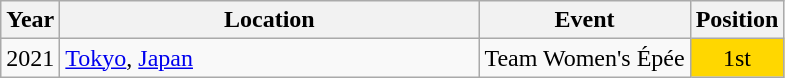<table class="wikitable" style="text-align:center;">
<tr>
<th>Year</th>
<th style="width:17em">Location</th>
<th>Event</th>
<th>Position</th>
</tr>
<tr>
<td>2021</td>
<td rowspan="1" align="left"> <a href='#'>Tokyo</a>, <a href='#'>Japan</a></td>
<td>Team Women's Épée</td>
<td bgcolor="gold">1st</td>
</tr>
</table>
